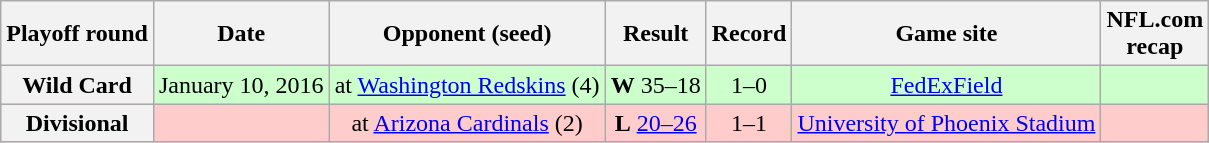<table class="wikitable" style="text-align:center">
<tr>
<th>Playoff round</th>
<th>Date</th>
<th>Opponent (seed)</th>
<th>Result</th>
<th>Record</th>
<th>Game site</th>
<th>NFL.com<br>recap</th>
</tr>
<tr bgcolor=ccffcc>
<th>Wild Card</th>
<td>January 10, 2016</td>
<td>at <a href='#'>Washington Redskins</a> (4)</td>
<td><strong>W</strong> 35–18</td>
<td>1–0</td>
<td><a href='#'>FedExField</a></td>
<td></td>
</tr>
<tr bgcolor=ffcccc>
<th>Divisional</th>
<td></td>
<td>at <a href='#'>Arizona Cardinals</a> (2)</td>
<td><strong>L</strong> <a href='#'>20–26</a> </td>
<td>1–1</td>
<td><a href='#'>University of Phoenix Stadium</a></td>
<td></td>
</tr>
</table>
